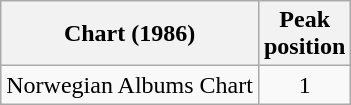<table class="wikitable sortable" border="1">
<tr>
<th scope="col">Chart (1986)</th>
<th scope="col">Peak<br>position</th>
</tr>
<tr>
<td>Norwegian Albums Chart</td>
<td style="text-align:center;">1</td>
</tr>
</table>
